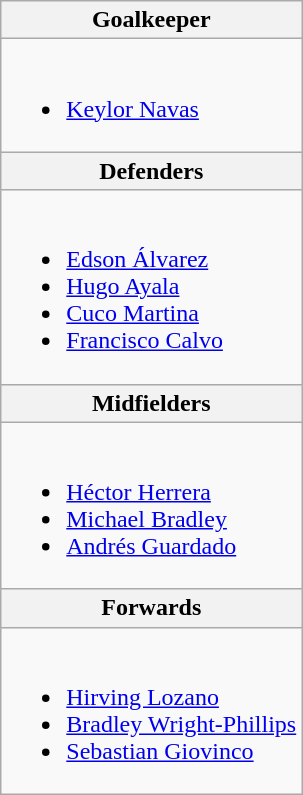<table class="wikitable">
<tr>
<th>Goalkeeper</th>
</tr>
<tr>
<td><br><ul><li> <a href='#'>Keylor Navas</a></li></ul></td>
</tr>
<tr>
<th>Defenders</th>
</tr>
<tr>
<td><br><ul><li> <a href='#'>Edson Álvarez</a></li><li> <a href='#'>Hugo Ayala</a></li><li> <a href='#'>Cuco Martina</a></li><li> <a href='#'>Francisco Calvo</a></li></ul></td>
</tr>
<tr>
<th>Midfielders</th>
</tr>
<tr>
<td><br><ul><li> <a href='#'>Héctor Herrera</a></li><li> <a href='#'>Michael Bradley</a></li><li> <a href='#'>Andrés Guardado</a></li></ul></td>
</tr>
<tr>
<th>Forwards</th>
</tr>
<tr>
<td><br><ul><li> <a href='#'>Hirving Lozano</a></li><li> <a href='#'>Bradley Wright-Phillips</a></li><li> <a href='#'>Sebastian Giovinco</a></li></ul></td>
</tr>
</table>
